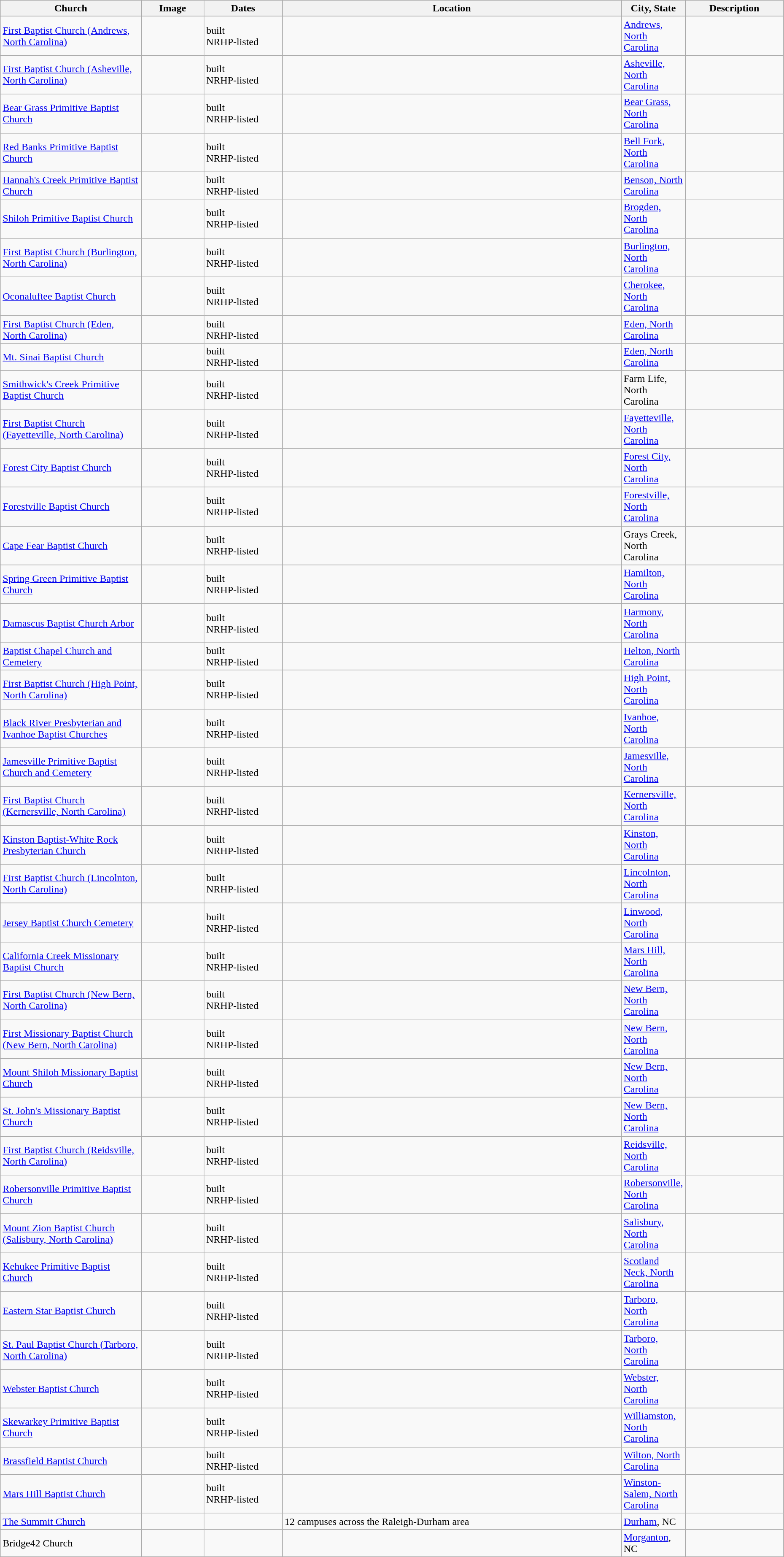<table class="wikitable sortable" style="width:98%">
<tr>
<th width = 18%><strong>Church</strong></th>
<th width = 8% class="unsortable"><strong>Image</strong></th>
<th width = 10%><strong>Dates</strong></th>
<th><strong>Location</strong></th>
<th width = 8%><strong>City, State</strong></th>
<th class="unsortable"><strong>Description</strong></th>
</tr>
<tr ->
<td><a href='#'>First Baptist Church (Andrews, North Carolina)</a></td>
<td></td>
<td>built<br> NRHP-listed</td>
<td></td>
<td><a href='#'>Andrews, North Carolina</a></td>
<td></td>
</tr>
<tr ->
<td><a href='#'>First Baptist Church (Asheville, North Carolina)</a></td>
<td></td>
<td>built<br> NRHP-listed</td>
<td></td>
<td><a href='#'>Asheville, North Carolina</a></td>
<td></td>
</tr>
<tr ->
<td><a href='#'>Bear Grass Primitive Baptist Church</a></td>
<td></td>
<td>built<br> NRHP-listed</td>
<td></td>
<td><a href='#'>Bear Grass, North Carolina</a></td>
<td></td>
</tr>
<tr ->
<td><a href='#'>Red Banks Primitive Baptist Church</a></td>
<td></td>
<td>built<br> NRHP-listed</td>
<td></td>
<td><a href='#'>Bell Fork, North Carolina</a></td>
<td></td>
</tr>
<tr ->
<td><a href='#'>Hannah's Creek Primitive Baptist Church</a></td>
<td></td>
<td>built<br> NRHP-listed</td>
<td></td>
<td><a href='#'>Benson, North Carolina</a></td>
<td></td>
</tr>
<tr ->
<td><a href='#'>Shiloh Primitive Baptist Church</a></td>
<td></td>
<td>built<br> NRHP-listed</td>
<td></td>
<td><a href='#'>Brogden, North Carolina</a></td>
<td></td>
</tr>
<tr ->
<td><a href='#'>First Baptist Church (Burlington, North Carolina)</a></td>
<td></td>
<td>built<br> NRHP-listed</td>
<td></td>
<td><a href='#'>Burlington, North Carolina</a></td>
<td></td>
</tr>
<tr ->
<td><a href='#'>Oconaluftee Baptist Church</a></td>
<td></td>
<td>built<br> NRHP-listed</td>
<td></td>
<td><a href='#'>Cherokee, North Carolina</a></td>
<td></td>
</tr>
<tr ->
<td><a href='#'>First Baptist Church (Eden, North Carolina)</a></td>
<td></td>
<td>built<br> NRHP-listed</td>
<td></td>
<td><a href='#'>Eden, North Carolina</a></td>
<td></td>
</tr>
<tr ->
<td><a href='#'>Mt. Sinai Baptist Church</a></td>
<td></td>
<td>built<br> NRHP-listed</td>
<td></td>
<td><a href='#'>Eden, North Carolina</a></td>
<td></td>
</tr>
<tr ->
<td><a href='#'>Smithwick's Creek Primitive Baptist Church</a></td>
<td></td>
<td>built<br> NRHP-listed</td>
<td></td>
<td>Farm Life, North Carolina</td>
<td></td>
</tr>
<tr ->
<td><a href='#'>First Baptist Church (Fayetteville, North Carolina)</a></td>
<td></td>
<td>built<br> NRHP-listed</td>
<td></td>
<td><a href='#'>Fayetteville, North Carolina</a></td>
<td></td>
</tr>
<tr ->
<td><a href='#'>Forest City Baptist Church</a></td>
<td></td>
<td>built<br> NRHP-listed</td>
<td></td>
<td><a href='#'>Forest City, North Carolina</a></td>
<td></td>
</tr>
<tr ->
<td><a href='#'>Forestville Baptist Church</a></td>
<td></td>
<td>built<br> NRHP-listed</td>
<td></td>
<td><a href='#'>Forestville, North Carolina</a></td>
<td></td>
</tr>
<tr ->
<td><a href='#'>Cape Fear Baptist Church</a></td>
<td></td>
<td>built<br> NRHP-listed</td>
<td></td>
<td>Grays Creek, North Carolina</td>
<td></td>
</tr>
<tr ->
<td><a href='#'>Spring Green Primitive Baptist Church</a></td>
<td></td>
<td>built<br> NRHP-listed</td>
<td></td>
<td><a href='#'>Hamilton, North Carolina</a></td>
<td></td>
</tr>
<tr ->
<td><a href='#'>Damascus Baptist Church Arbor</a></td>
<td></td>
<td>built<br> NRHP-listed</td>
<td></td>
<td><a href='#'>Harmony, North Carolina</a></td>
<td></td>
</tr>
<tr ->
<td><a href='#'>Baptist Chapel Church and Cemetery</a></td>
<td></td>
<td>built<br> NRHP-listed</td>
<td></td>
<td><a href='#'>Helton, North Carolina</a></td>
<td></td>
</tr>
<tr ->
<td><a href='#'>First Baptist Church (High Point, North Carolina)</a></td>
<td></td>
<td>built<br> NRHP-listed</td>
<td></td>
<td><a href='#'>High Point, North Carolina</a></td>
<td></td>
</tr>
<tr ->
<td><a href='#'>Black River Presbyterian and Ivanhoe Baptist Churches</a></td>
<td></td>
<td>built<br> NRHP-listed</td>
<td></td>
<td><a href='#'>Ivanhoe, North Carolina</a></td>
<td></td>
</tr>
<tr ->
<td><a href='#'>Jamesville Primitive Baptist Church and Cemetery</a></td>
<td></td>
<td>built<br> NRHP-listed</td>
<td></td>
<td><a href='#'>Jamesville, North Carolina</a></td>
<td></td>
</tr>
<tr ->
<td><a href='#'>First Baptist Church (Kernersville, North Carolina)</a></td>
<td></td>
<td>built<br> NRHP-listed</td>
<td></td>
<td><a href='#'>Kernersville, North Carolina</a></td>
<td></td>
</tr>
<tr ->
<td><a href='#'>Kinston Baptist-White Rock Presbyterian Church</a></td>
<td></td>
<td>built<br> NRHP-listed</td>
<td></td>
<td><a href='#'>Kinston, North Carolina</a></td>
<td></td>
</tr>
<tr ->
<td><a href='#'>First Baptist Church (Lincolnton, North Carolina)</a></td>
<td></td>
<td>built<br> NRHP-listed</td>
<td></td>
<td><a href='#'>Lincolnton, North Carolina</a></td>
<td></td>
</tr>
<tr ->
<td><a href='#'>Jersey Baptist Church Cemetery</a></td>
<td></td>
<td>built<br> NRHP-listed</td>
<td></td>
<td><a href='#'>Linwood, North Carolina</a></td>
<td></td>
</tr>
<tr ->
<td><a href='#'>California Creek Missionary Baptist Church</a></td>
<td></td>
<td>built<br> NRHP-listed</td>
<td></td>
<td><a href='#'>Mars Hill, North Carolina</a></td>
<td></td>
</tr>
<tr ->
<td><a href='#'>First Baptist Church (New Bern, North Carolina)</a></td>
<td></td>
<td>built<br> NRHP-listed</td>
<td></td>
<td><a href='#'>New Bern, North Carolina</a></td>
<td></td>
</tr>
<tr ->
<td><a href='#'>First Missionary Baptist Church (New Bern, North Carolina)</a></td>
<td></td>
<td>built<br> NRHP-listed</td>
<td></td>
<td><a href='#'>New Bern, North Carolina</a></td>
<td></td>
</tr>
<tr ->
<td><a href='#'>Mount Shiloh Missionary Baptist Church</a></td>
<td></td>
<td>built<br> NRHP-listed</td>
<td></td>
<td><a href='#'>New Bern, North Carolina</a></td>
<td></td>
</tr>
<tr ->
<td><a href='#'>St. John's Missionary Baptist Church</a></td>
<td></td>
<td>built<br> NRHP-listed</td>
<td></td>
<td><a href='#'>New Bern, North Carolina</a></td>
<td></td>
</tr>
<tr ->
<td><a href='#'>First Baptist Church (Reidsville, North Carolina)</a></td>
<td></td>
<td>built<br> NRHP-listed</td>
<td></td>
<td><a href='#'>Reidsville, North Carolina</a></td>
<td></td>
</tr>
<tr ->
<td><a href='#'>Robersonville Primitive Baptist Church</a></td>
<td></td>
<td>built<br> NRHP-listed</td>
<td></td>
<td><a href='#'>Robersonville, North Carolina</a></td>
<td></td>
</tr>
<tr ->
<td><a href='#'>Mount Zion Baptist Church (Salisbury, North Carolina)</a></td>
<td></td>
<td>built<br> NRHP-listed</td>
<td></td>
<td><a href='#'>Salisbury, North Carolina</a></td>
<td></td>
</tr>
<tr ->
<td><a href='#'>Kehukee Primitive Baptist Church</a></td>
<td></td>
<td>built<br> NRHP-listed</td>
<td></td>
<td><a href='#'>Scotland Neck, North Carolina</a></td>
<td></td>
</tr>
<tr ->
<td><a href='#'>Eastern Star Baptist Church</a></td>
<td></td>
<td>built<br> NRHP-listed</td>
<td></td>
<td><a href='#'>Tarboro, North Carolina</a></td>
<td></td>
</tr>
<tr ->
<td><a href='#'>St. Paul Baptist Church (Tarboro, North Carolina)</a></td>
<td></td>
<td>built<br> NRHP-listed</td>
<td></td>
<td><a href='#'>Tarboro, North Carolina</a></td>
<td></td>
</tr>
<tr ->
<td><a href='#'>Webster Baptist Church</a></td>
<td></td>
<td>built<br> NRHP-listed</td>
<td></td>
<td><a href='#'>Webster, North Carolina</a></td>
<td></td>
</tr>
<tr ->
<td><a href='#'>Skewarkey Primitive Baptist Church</a></td>
<td></td>
<td>built<br> NRHP-listed</td>
<td></td>
<td><a href='#'>Williamston, North Carolina</a></td>
<td></td>
</tr>
<tr ->
<td><a href='#'>Brassfield Baptist Church</a></td>
<td></td>
<td>built<br> NRHP-listed</td>
<td></td>
<td><a href='#'>Wilton, North Carolina</a></td>
<td></td>
</tr>
<tr ->
<td><a href='#'>Mars Hill Baptist Church</a></td>
<td></td>
<td>built<br> NRHP-listed</td>
<td></td>
<td><a href='#'>Winston-Salem, North Carolina</a></td>
<td></td>
</tr>
<tr ->
<td><a href='#'>The Summit Church</a></td>
<td></td>
<td></td>
<td>12 campuses across the Raleigh-Durham area</td>
<td><a href='#'>Durham</a>, NC</td>
<td></td>
</tr>
<tr>
<td>Bridge42 Church</td>
<td></td>
<td></td>
<td></td>
<td><a href='#'>Morganton</a>, NC</td>
<td></td>
</tr>
</table>
